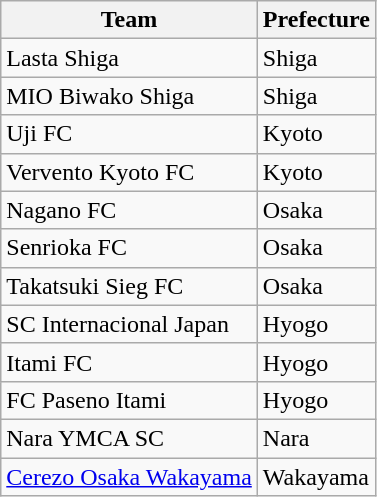<table class="wikitable sortable">
<tr>
<th>Team</th>
<th>Prefecture</th>
</tr>
<tr>
<td>Lasta Shiga</td>
<td>Shiga</td>
</tr>
<tr>
<td>MIO Biwako Shiga</td>
<td>Shiga</td>
</tr>
<tr>
<td>Uji FC</td>
<td>Kyoto</td>
</tr>
<tr>
<td>Vervento Kyoto FC</td>
<td>Kyoto</td>
</tr>
<tr>
<td>Nagano FC</td>
<td>Osaka</td>
</tr>
<tr>
<td>Senrioka FC</td>
<td>Osaka</td>
</tr>
<tr>
<td>Takatsuki Sieg FC</td>
<td>Osaka</td>
</tr>
<tr>
<td>SC Internacional Japan</td>
<td>Hyogo</td>
</tr>
<tr>
<td>Itami FC</td>
<td>Hyogo</td>
</tr>
<tr>
<td>FC Paseno Itami</td>
<td>Hyogo</td>
</tr>
<tr>
<td>Nara YMCA SC</td>
<td>Nara</td>
</tr>
<tr>
<td><a href='#'>Cerezo Osaka Wakayama</a></td>
<td>Wakayama</td>
</tr>
</table>
